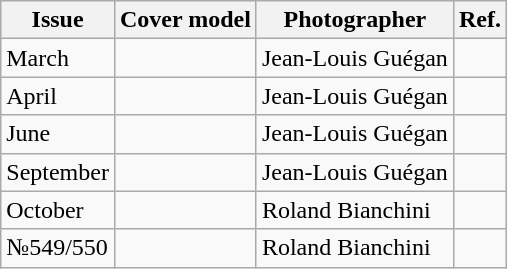<table class="wikitable">
<tr>
<th>Issue</th>
<th>Cover model</th>
<th>Photographer</th>
<th>Ref.</th>
</tr>
<tr>
<td>March</td>
<td></td>
<td>Jean-Louis Guégan</td>
<td></td>
</tr>
<tr>
<td>April</td>
<td></td>
<td>Jean-Louis Guégan</td>
<td></td>
</tr>
<tr>
<td>June</td>
<td></td>
<td>Jean-Louis Guégan</td>
<td></td>
</tr>
<tr>
<td>September</td>
<td></td>
<td>Jean-Louis Guégan</td>
<td></td>
</tr>
<tr>
<td>October</td>
<td></td>
<td>Roland Bianchini</td>
<td></td>
</tr>
<tr>
<td>№549/550</td>
<td></td>
<td>Roland Bianchini</td>
<td></td>
</tr>
</table>
